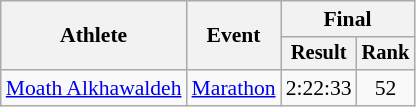<table class="wikitable" style="font-size:90%">
<tr>
<th rowspan="2">Athlete</th>
<th rowspan="2">Event</th>
<th colspan="2">Final</th>
</tr>
<tr style="font-size:95%">
<th>Result</th>
<th>Rank</th>
</tr>
<tr align=center>
<td align=left><a href='#'>Moath Alkhawaldeh</a></td>
<td align=left><a href='#'>Marathon</a></td>
<td>2:22:33 </td>
<td>52</td>
</tr>
</table>
